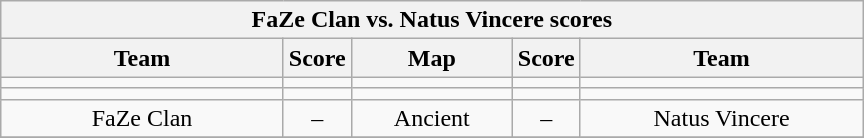<table class="wikitable" style="text-align: center;">
<tr>
<th colspan=5>FaZe Clan vs. Natus Vincere scores</th>
</tr>
<tr>
<th width="181px">Team</th>
<th width="20px">Score</th>
<th width="100px">Map</th>
<th width="20px">Score</th>
<th width="181px">Team</th>
</tr>
<tr>
<td></td>
<td></td>
<td></td>
<td></td>
<td></td>
</tr>
<tr>
<td></td>
<td></td>
<td></td>
<td></td>
<td></td>
</tr>
<tr>
<td>FaZe Clan</td>
<td>–</td>
<td>Ancient</td>
<td>–</td>
<td>Natus Vincere</td>
</tr>
<tr>
</tr>
</table>
